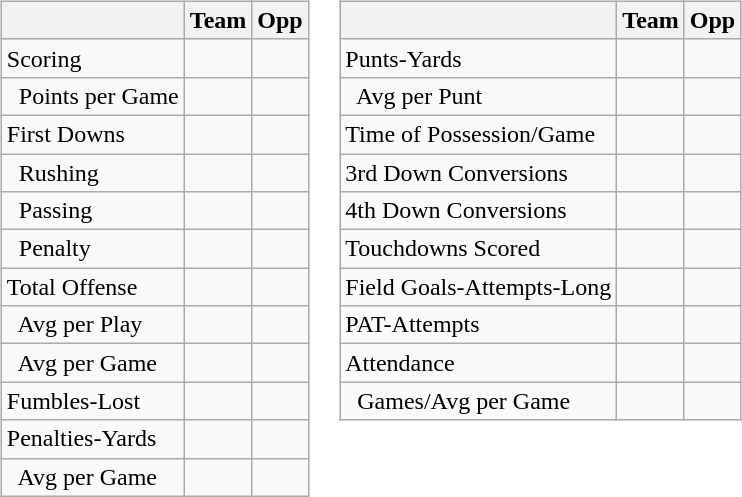<table>
<tr>
<td valign="top"><br><table class="wikitable" style="white-space:nowrap;">
<tr>
<th></th>
<th>Team</th>
<th>Opp</th>
</tr>
<tr>
<td>Scoring</td>
<td> </td>
<td> </td>
</tr>
<tr>
<td>  Points per Game</td>
<td> </td>
<td> </td>
</tr>
<tr>
<td>First Downs</td>
<td> </td>
<td> </td>
</tr>
<tr>
<td>  Rushing</td>
<td> </td>
<td> </td>
</tr>
<tr>
<td>  Passing</td>
<td> </td>
<td> </td>
</tr>
<tr>
<td>  Penalty</td>
<td> </td>
<td> </td>
</tr>
<tr>
<td>Total Offense</td>
<td> </td>
<td> </td>
</tr>
<tr>
<td>  Avg per Play</td>
<td> </td>
<td> </td>
</tr>
<tr>
<td>  Avg per Game</td>
<td> </td>
<td> </td>
</tr>
<tr>
<td>Fumbles-Lost</td>
<td> </td>
<td> </td>
</tr>
<tr>
<td>Penalties-Yards</td>
<td> </td>
<td> </td>
</tr>
<tr>
<td>  Avg per Game</td>
<td> </td>
<td> </td>
</tr>
</table>
</td>
<td valign="top"><br><table class="wikitable" style="white-space:nowrap;">
<tr>
<th></th>
<th>Team</th>
<th>Opp</th>
</tr>
<tr>
<td>Punts-Yards</td>
<td> </td>
<td> </td>
</tr>
<tr>
<td>  Avg per Punt</td>
<td> </td>
<td> </td>
</tr>
<tr>
<td>Time of Possession/Game</td>
<td> </td>
<td> </td>
</tr>
<tr>
<td>3rd Down Conversions</td>
<td> </td>
<td> </td>
</tr>
<tr>
<td>4th Down Conversions</td>
<td> </td>
<td> </td>
</tr>
<tr>
<td>Touchdowns Scored</td>
<td> </td>
<td> </td>
</tr>
<tr>
<td>Field Goals-Attempts-Long</td>
<td> </td>
<td> </td>
</tr>
<tr>
<td>PAT-Attempts</td>
<td> </td>
<td> </td>
</tr>
<tr>
<td>Attendance</td>
<td> </td>
<td> </td>
</tr>
<tr>
<td>  Games/Avg per Game</td>
<td> </td>
<td> </td>
</tr>
</table>
</td>
</tr>
</table>
